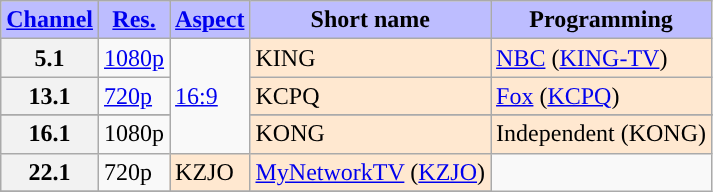<table class="wikitable">
<tr>
<th style="background-color: #bdbdff" scope = "col"><a href='#'>Channel</a></th>
<th style="background-color: #bdbdff" scope = "col"><a href='#'>Res.</a></th>
<th style="background-color: #bdbdff" scope = "col"><a href='#'>Aspect</a></th>
<th style="background-color: #bdbdff" scope = "col">Short name</th>
<th style="background-color: #bdbdff" scope = "col">Programming</th>
</tr>
<tr>
<th scope = "row">5.1</th>
<td><a href='#'>1080p</a></td>
<td rowspan="4"><a href='#'>16:9</a></td>
<td style="background-color:#ffe8d0">KING</td>
<td style="background-color:#ffe8d0"><a href='#'>NBC</a> (<a href='#'>KING-TV</a>) </td>
</tr>
<tr>
<th scope = "row">13.1</th>
<td><a href='#'>720p</a></td>
<td style="background-color:#ffe8d0">KCPQ</td>
<td style="background-color:#ffe8d0"><a href='#'>Fox</a> (<a href='#'>KCPQ</a>) </td>
</tr>
<tr>
</tr>
<tr>
<th scope = "row">16.1</th>
<td>1080p</td>
<td style="background-color:#ffe8d0">KONG</td>
<td style="background-color:#ffe8d0">Independent (KONG) </td>
</tr>
<tr>
<th scope = "row">22.1</th>
<td>720p</td>
<td style="background-color:#ffe8d0">KZJO</td>
<td style="background-color:#ffe8d0"><a href='#'>MyNetworkTV</a> (<a href='#'>KZJO</a>) </td>
</tr>
<tr>
</tr>
</table>
